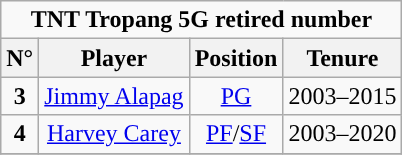<table class="wikitable" style="text-align:center">
<tr>
<td colspan="4"><strong>TNT Tropang 5G retired number</strong></td>
</tr>
<tr>
<th>N°</th>
<th>Player</th>
<th>Position</th>
<th>Tenure</th>
</tr>
<tr>
<td><strong>3</strong></td>
<td><a href='#'>Jimmy Alapag</a></td>
<td><a href='#'>PG</a></td>
<td>2003–2015</td>
</tr>
<tr>
<td><strong>4</strong></td>
<td><a href='#'>Harvey Carey</a></td>
<td><a href='#'>PF</a>/<a href='#'>SF</a></td>
<td>2003–2020</td>
</tr>
<tr>
</tr>
</table>
